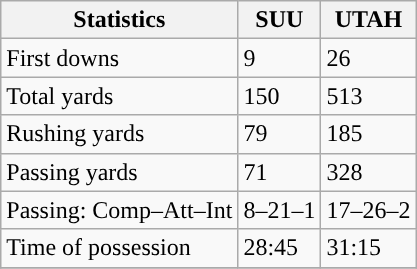<table class="wikitable" style="float: left;">
<tr>
<th>Statistics</th>
<th>SUU</th>
<th>UTAH</th>
</tr>
<tr>
<td>First downs</td>
<td>9</td>
<td>26</td>
</tr>
<tr>
<td>Total yards</td>
<td>150</td>
<td>513</td>
</tr>
<tr>
<td>Rushing yards</td>
<td>79</td>
<td>185</td>
</tr>
<tr>
<td>Passing yards</td>
<td>71</td>
<td>328</td>
</tr>
<tr>
<td>Passing: Comp–Att–Int</td>
<td>8–21–1</td>
<td>17–26–2</td>
</tr>
<tr>
<td>Time of possession</td>
<td>28:45</td>
<td>31:15</td>
</tr>
<tr>
</tr>
</table>
